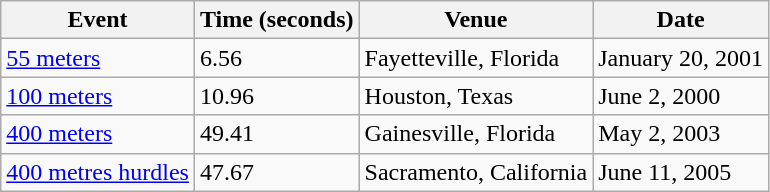<table class="wikitable">
<tr>
<th>Event</th>
<th>Time (seconds)</th>
<th>Venue</th>
<th>Date</th>
</tr>
<tr>
<td><a href='#'>55 meters</a></td>
<td>6.56</td>
<td>Fayetteville, Florida</td>
<td>January 20, 2001</td>
</tr>
<tr>
<td><a href='#'>100 meters</a></td>
<td>10.96</td>
<td>Houston, Texas</td>
<td>June 2, 2000</td>
</tr>
<tr>
<td><a href='#'>400 meters</a></td>
<td>49.41</td>
<td>Gainesville, Florida</td>
<td>May 2, 2003</td>
</tr>
<tr>
<td><a href='#'>400 metres hurdles</a></td>
<td>47.67</td>
<td>Sacramento, California</td>
<td>June 11, 2005</td>
</tr>
</table>
